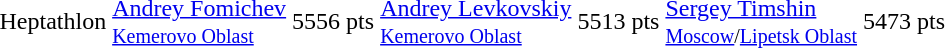<table>
<tr>
<td>Heptathlon</td>
<td><a href='#'>Andrey Fomichev</a><br><small><a href='#'>Kemerovo Oblast</a></small></td>
<td>5556 pts</td>
<td><a href='#'>Andrey Levkovskiy</a><br><small><a href='#'>Kemerovo Oblast</a></small></td>
<td>5513 pts</td>
<td><a href='#'>Sergey Timshin</a><br><small><a href='#'>Moscow</a>/<a href='#'>Lipetsk Oblast</a></small></td>
<td>5473 pts</td>
</tr>
</table>
